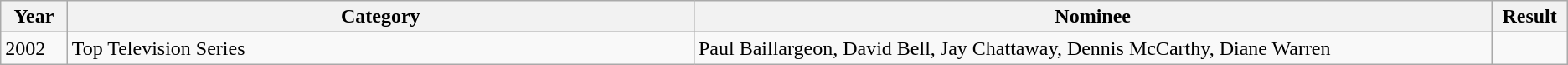<table class="wikitable">
<tr>
<th width="3.5%">Year</th>
<th width="33%">Category</th>
<th width="42%">Nominee</th>
<th width="3.5%">Result</th>
</tr>
<tr>
<td>2002</td>
<td>Top Television Series</td>
<td>Paul Baillargeon, David Bell, Jay Chattaway, Dennis McCarthy, Diane Warren</td>
<td></td>
</tr>
</table>
